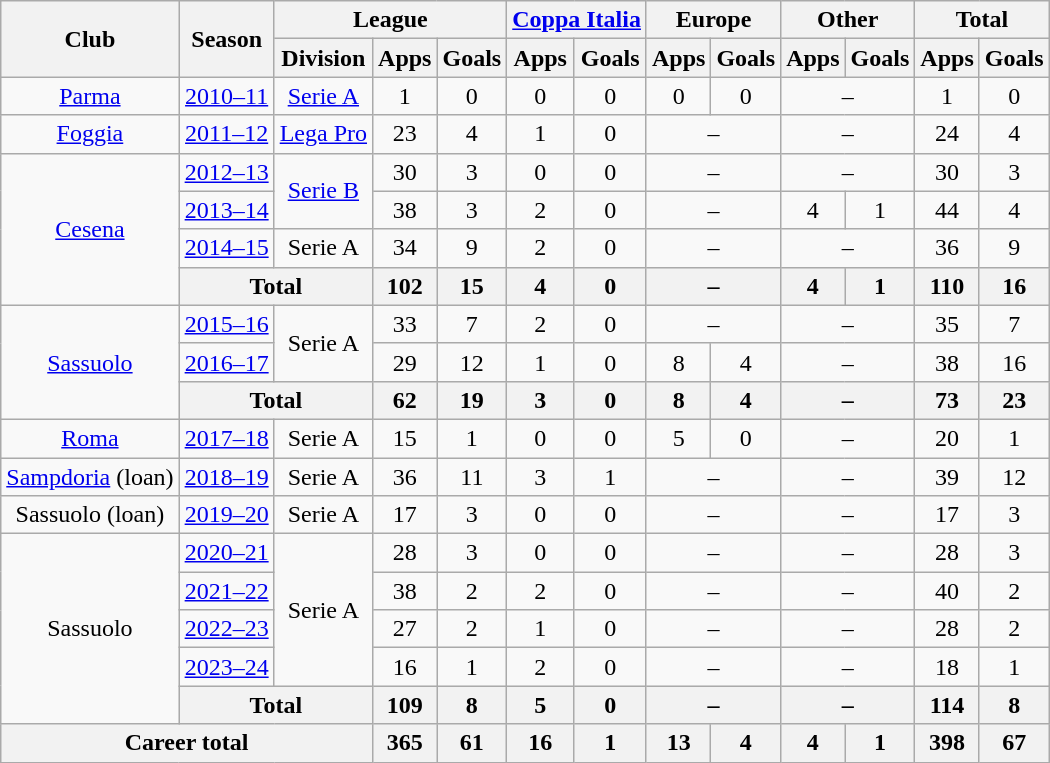<table class="wikitable" style="text-align: center">
<tr>
<th rowspan="2">Club</th>
<th rowspan="2">Season</th>
<th colspan="3">League</th>
<th colspan="2"><a href='#'>Coppa Italia</a></th>
<th colspan="2">Europe</th>
<th colspan="2">Other</th>
<th colspan="2">Total</th>
</tr>
<tr>
<th>Division</th>
<th>Apps</th>
<th>Goals</th>
<th>Apps</th>
<th>Goals</th>
<th>Apps</th>
<th>Goals</th>
<th>Apps</th>
<th>Goals</th>
<th>Apps</th>
<th>Goals</th>
</tr>
<tr>
<td><a href='#'>Parma</a></td>
<td><a href='#'>2010–11</a></td>
<td><a href='#'>Serie A</a></td>
<td>1</td>
<td>0</td>
<td>0</td>
<td>0</td>
<td>0</td>
<td>0</td>
<td colspan="2">–</td>
<td>1</td>
<td>0</td>
</tr>
<tr>
<td><a href='#'>Foggia</a></td>
<td><a href='#'>2011–12</a></td>
<td><a href='#'>Lega Pro</a></td>
<td>23</td>
<td>4</td>
<td>1</td>
<td>0</td>
<td colspan="2">–</td>
<td colspan="2">–</td>
<td>24</td>
<td>4</td>
</tr>
<tr>
<td rowspan="4"><a href='#'>Cesena</a></td>
<td><a href='#'>2012–13</a></td>
<td rowspan="2"><a href='#'>Serie B</a></td>
<td>30</td>
<td>3</td>
<td>0</td>
<td>0</td>
<td colspan="2">–</td>
<td colspan="2">–</td>
<td>30</td>
<td>3</td>
</tr>
<tr>
<td><a href='#'>2013–14</a></td>
<td>38</td>
<td>3</td>
<td>2</td>
<td>0</td>
<td colspan="2">–</td>
<td>4</td>
<td>1</td>
<td>44</td>
<td>4</td>
</tr>
<tr>
<td><a href='#'>2014–15</a></td>
<td>Serie A</td>
<td>34</td>
<td>9</td>
<td>2</td>
<td>0</td>
<td colspan="2">–</td>
<td colspan="2">–</td>
<td>36</td>
<td>9</td>
</tr>
<tr>
<th colspan="2">Total</th>
<th>102</th>
<th>15</th>
<th>4</th>
<th>0</th>
<th colspan="2">–</th>
<th>4</th>
<th>1</th>
<th>110</th>
<th>16</th>
</tr>
<tr>
<td rowspan="3"><a href='#'>Sassuolo</a></td>
<td><a href='#'>2015–16</a></td>
<td rowspan="2">Serie A</td>
<td>33</td>
<td>7</td>
<td>2</td>
<td>0</td>
<td colspan="2">–</td>
<td colspan="2">–</td>
<td>35</td>
<td>7</td>
</tr>
<tr>
<td><a href='#'>2016–17</a></td>
<td>29</td>
<td>12</td>
<td>1</td>
<td>0</td>
<td>8</td>
<td>4</td>
<td colspan="2">–</td>
<td>38</td>
<td>16</td>
</tr>
<tr>
<th colspan="2">Total</th>
<th>62</th>
<th>19</th>
<th>3</th>
<th>0</th>
<th>8</th>
<th>4</th>
<th colspan="2">–</th>
<th>73</th>
<th>23</th>
</tr>
<tr>
<td><a href='#'>Roma</a></td>
<td><a href='#'>2017–18</a></td>
<td>Serie A</td>
<td>15</td>
<td>1</td>
<td>0</td>
<td>0</td>
<td>5</td>
<td>0</td>
<td colspan="2">–</td>
<td>20</td>
<td>1</td>
</tr>
<tr>
<td><a href='#'>Sampdoria</a> (loan)</td>
<td><a href='#'>2018–19</a></td>
<td>Serie A</td>
<td>36</td>
<td>11</td>
<td>3</td>
<td>1</td>
<td colspan="2">–</td>
<td colspan="2">–</td>
<td>39</td>
<td>12</td>
</tr>
<tr>
<td>Sassuolo (loan)</td>
<td><a href='#'>2019–20</a></td>
<td>Serie A</td>
<td>17</td>
<td>3</td>
<td>0</td>
<td>0</td>
<td colspan="2">–</td>
<td colspan="2">–</td>
<td>17</td>
<td>3</td>
</tr>
<tr>
<td rowspan="5">Sassuolo</td>
<td><a href='#'>2020–21</a></td>
<td rowspan="4">Serie A</td>
<td>28</td>
<td>3</td>
<td>0</td>
<td>0</td>
<td colspan="2">–</td>
<td colspan="2">–</td>
<td>28</td>
<td>3</td>
</tr>
<tr>
<td><a href='#'>2021–22</a></td>
<td>38</td>
<td>2</td>
<td>2</td>
<td>0</td>
<td colspan="2">–</td>
<td colspan="2">–</td>
<td>40</td>
<td>2</td>
</tr>
<tr>
<td><a href='#'>2022–23</a></td>
<td>27</td>
<td>2</td>
<td>1</td>
<td>0</td>
<td colspan="2">–</td>
<td colspan="2">–</td>
<td>28</td>
<td>2</td>
</tr>
<tr>
<td><a href='#'>2023–24</a></td>
<td>16</td>
<td>1</td>
<td>2</td>
<td>0</td>
<td colspan="2">–</td>
<td colspan="2">–</td>
<td>18</td>
<td>1</td>
</tr>
<tr>
<th colspan="2">Total</th>
<th>109</th>
<th>8</th>
<th>5</th>
<th>0</th>
<th colspan="2">–</th>
<th colspan="2">–</th>
<th>114</th>
<th>8</th>
</tr>
<tr>
<th colspan="3">Career total</th>
<th>365</th>
<th>61</th>
<th>16</th>
<th>1</th>
<th>13</th>
<th>4</th>
<th>4</th>
<th>1</th>
<th>398</th>
<th>67</th>
</tr>
</table>
